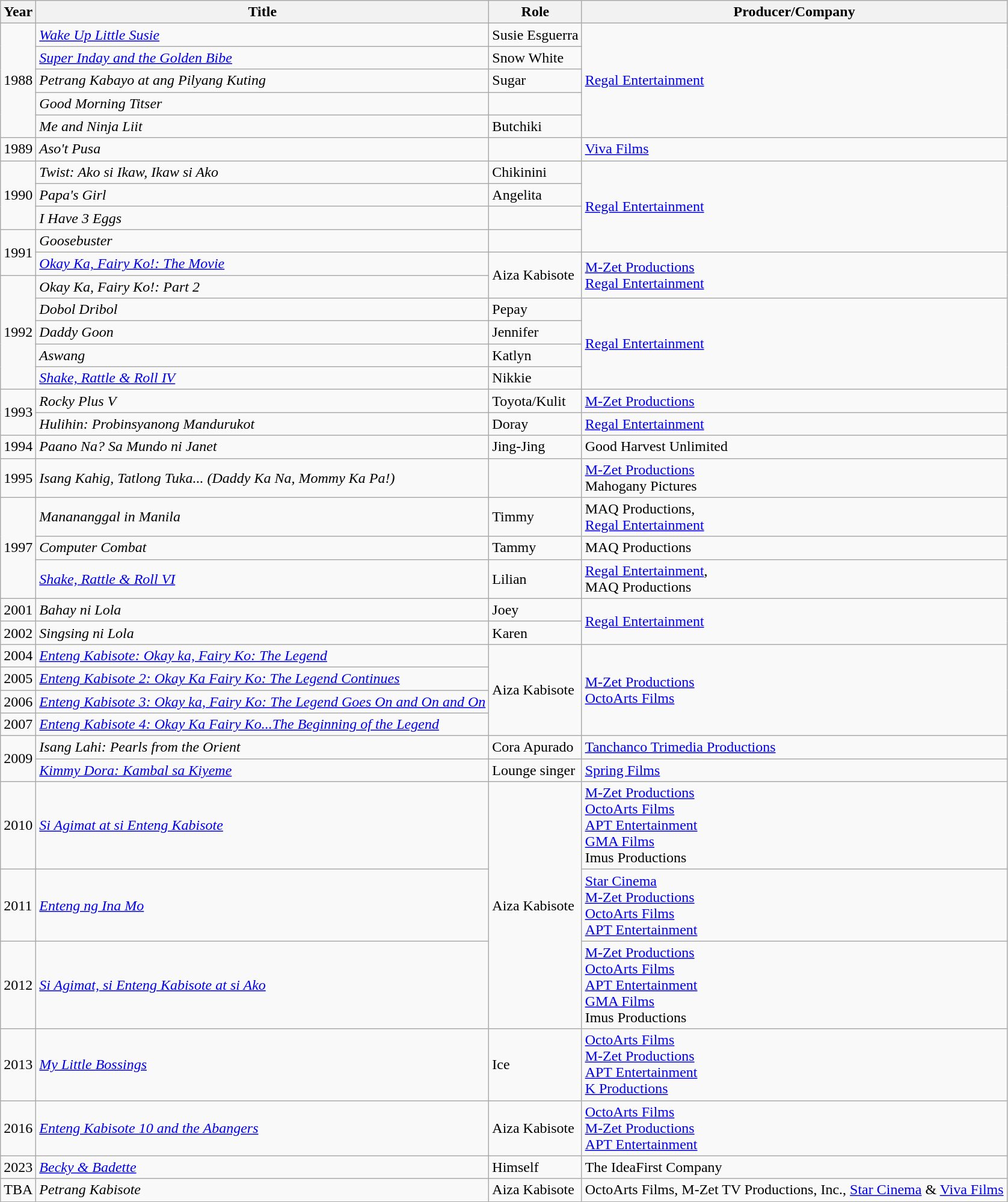<table class="wikitable sortable">
<tr>
<th>Year</th>
<th>Title</th>
<th>Role</th>
<th>Producer/Company</th>
</tr>
<tr>
<td rowspan=5>1988</td>
<td><em><a href='#'>Wake Up Little Susie</a></em></td>
<td>Susie Esguerra</td>
<td rowspan="5"><a href='#'>Regal Entertainment</a></td>
</tr>
<tr>
<td><em><a href='#'>Super Inday and the Golden Bibe</a></em></td>
<td>Snow White</td>
</tr>
<tr>
<td><em>Petrang Kabayo at ang Pilyang Kuting</em></td>
<td>Sugar</td>
</tr>
<tr>
<td><em>Good Morning Titser</em></td>
<td></td>
</tr>
<tr>
<td><em>Me and Ninja Liit</em></td>
<td>Butchiki</td>
</tr>
<tr>
<td>1989</td>
<td><em>Aso't Pusa</em></td>
<td></td>
<td><a href='#'>Viva Films</a></td>
</tr>
<tr>
<td rowspan=3>1990</td>
<td><em>Twist: Ako si Ikaw, Ikaw si Ako</em></td>
<td>Chikinini</td>
<td rowspan=4><a href='#'>Regal Entertainment</a></td>
</tr>
<tr>
<td><em>Papa's Girl</em></td>
<td>Angelita</td>
</tr>
<tr>
<td><em>I Have 3 Eggs</em></td>
<td></td>
</tr>
<tr>
<td rowspan=2>1991</td>
<td><em>Goosebuster</em></td>
<td></td>
</tr>
<tr>
<td><em><a href='#'>Okay Ka, Fairy Ko!: The Movie</a></em></td>
<td rowspan=2>Aiza Kabisote</td>
<td rowspan=2><a href='#'>M-Zet Productions</a><br><a href='#'>Regal Entertainment</a></td>
</tr>
<tr>
<td rowspan=5>1992</td>
<td><em>Okay Ka, Fairy Ko!: Part 2</em></td>
</tr>
<tr>
<td><em>Dobol Dribol</em></td>
<td>Pepay</td>
<td rowspan=4><a href='#'>Regal Entertainment</a></td>
</tr>
<tr>
<td><em>Daddy Goon</em></td>
<td>Jennifer</td>
</tr>
<tr>
<td><em>Aswang</em></td>
<td>Katlyn</td>
</tr>
<tr>
<td><em><a href='#'>Shake, Rattle & Roll IV</a></em></td>
<td>Nikkie</td>
</tr>
<tr>
<td rowspan=2>1993</td>
<td><em>Rocky Plus V</em></td>
<td>Toyota/Kulit</td>
<td><a href='#'>M-Zet Productions</a></td>
</tr>
<tr>
<td><em>Hulihin: Probinsyanong Mandurukot</em></td>
<td>Doray</td>
<td><a href='#'>Regal Entertainment</a></td>
</tr>
<tr>
<td>1994</td>
<td><em>Paano Na? Sa Mundo ni Janet</em></td>
<td>Jing-Jing</td>
<td>Good Harvest Unlimited</td>
</tr>
<tr>
<td>1995</td>
<td><em>Isang Kahig, Tatlong Tuka... (Daddy Ka Na, Mommy Ka Pa!)</em></td>
<td></td>
<td><a href='#'>M-Zet Productions</a><br>Mahogany Pictures</td>
</tr>
<tr>
<td rowspan=3>1997</td>
<td><em>Manananggal in Manila</em></td>
<td>Timmy</td>
<td>MAQ Productions,<br><a href='#'>Regal Entertainment</a></td>
</tr>
<tr>
<td><em>Computer Combat</em></td>
<td>Tammy</td>
<td>MAQ Productions</td>
</tr>
<tr>
<td><em><a href='#'>Shake, Rattle & Roll VI</a></em></td>
<td>Lilian</td>
<td><a href='#'>Regal Entertainment</a>,<br>MAQ Productions</td>
</tr>
<tr>
<td>2001</td>
<td><em>Bahay ni Lola</em></td>
<td>Joey</td>
<td rowspan=2><a href='#'>Regal Entertainment</a></td>
</tr>
<tr>
<td>2002</td>
<td><em>Singsing ni Lola</em></td>
<td>Karen</td>
</tr>
<tr>
<td>2004</td>
<td><em><a href='#'>Enteng Kabisote: Okay ka, Fairy Ko: The Legend</a></em></td>
<td rowspan=4>Aiza Kabisote</td>
<td rowspan=4><a href='#'>M-Zet Productions</a><br><a href='#'>OctoArts Films</a></td>
</tr>
<tr>
<td>2005</td>
<td><em><a href='#'>Enteng Kabisote 2: Okay Ka Fairy Ko: The Legend Continues</a></em></td>
</tr>
<tr>
<td>2006</td>
<td><em><a href='#'>Enteng Kabisote 3: Okay ka, Fairy Ko: The Legend Goes On and On and On</a></em></td>
</tr>
<tr>
<td>2007</td>
<td><em><a href='#'>Enteng Kabisote 4: Okay Ka Fairy Ko...The Beginning of the Legend</a></em></td>
</tr>
<tr>
<td rowspan=2>2009</td>
<td><em>Isang Lahi: Pearls from the Orient</em></td>
<td>Cora Apurado</td>
<td><a href='#'>Tanchanco Trimedia Productions</a></td>
</tr>
<tr>
<td><em><a href='#'>Kimmy Dora: Kambal sa Kiyeme</a></em></td>
<td>Lounge singer</td>
<td><a href='#'>Spring Films</a></td>
</tr>
<tr>
<td>2010</td>
<td><em><a href='#'>Si Agimat at si Enteng Kabisote</a></em></td>
<td rowspan=3>Aiza Kabisote</td>
<td><a href='#'>M-Zet Productions</a><br><a href='#'>OctoArts Films</a><br><a href='#'>APT Entertainment</a><br><a href='#'>GMA Films</a><br>Imus Productions</td>
</tr>
<tr>
<td>2011</td>
<td><em><a href='#'>Enteng ng Ina Mo</a></em></td>
<td><a href='#'>Star Cinema</a><br><a href='#'>M-Zet Productions</a><br><a href='#'>OctoArts Films</a><br><a href='#'>APT Entertainment</a></td>
</tr>
<tr>
<td>2012</td>
<td><em><a href='#'>Si Agimat, si Enteng Kabisote at si Ako</a></em></td>
<td><a href='#'>M-Zet Productions</a><br><a href='#'>OctoArts Films</a><br><a href='#'>APT Entertainment</a><br><a href='#'>GMA Films</a><br>Imus Productions</td>
</tr>
<tr>
<td>2013</td>
<td><em><a href='#'>My Little Bossings</a></em></td>
<td>Ice</td>
<td><a href='#'>OctoArts Films</a><br><a href='#'>M-Zet Productions</a><br><a href='#'>APT Entertainment</a><br><a href='#'>K Productions</a></td>
</tr>
<tr>
<td>2016</td>
<td><em><a href='#'>Enteng Kabisote 10 and the Abangers</a></em></td>
<td>Aiza Kabisote</td>
<td><a href='#'>OctoArts Films</a><br><a href='#'>M-Zet Productions</a><br><a href='#'>APT Entertainment</a></td>
</tr>
<tr>
<td>2023</td>
<td><em><a href='#'>Becky & Badette</a></em></td>
<td>Himself</td>
<td>The IdeaFirst Company</td>
</tr>
<tr>
<td>TBA</td>
<td><em>Petrang Kabisote</em></td>
<td>Aiza Kabisote</td>
<td>OctoArts Films, M-Zet TV Productions, Inc., <a href='#'>Star Cinema</a> & <a href='#'>Viva Films</a></td>
</tr>
</table>
